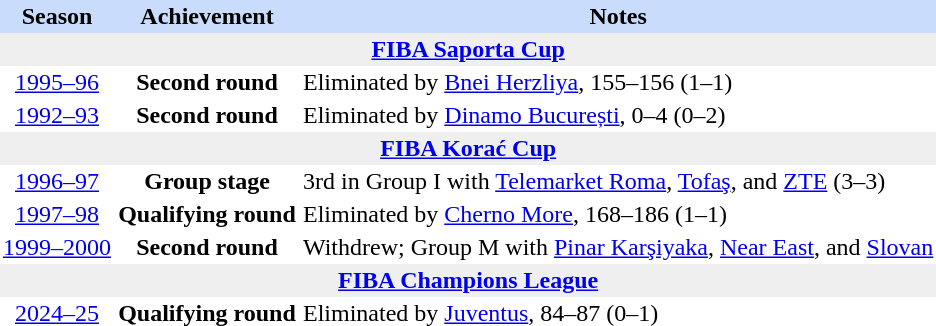<table class="toccolours" border="0" cellpadding="2" cellspacing="0" align="left" style="margin:0.5em;">
<tr bgcolor=#CADCFB>
<th>Season</th>
<th style="width:120px;">Achievement</th>
<th>Notes</th>
</tr>
<tr>
<th colspan="4" bgcolor=#EFEFEF><a href='#'>FIBA Saporta Cup</a></th>
</tr>
<tr>
<td align="center"><a href='#'>1995–96</a></td>
<td align="center"><strong>Second round</strong></td>
<td align="left">Eliminated by <a href='#'>Bnei Herzliya</a>, 155–156 (1–1)</td>
</tr>
<tr>
<td align="center"><a href='#'>1992–93</a></td>
<td align="center"><strong>Second round</strong></td>
<td align="left">Eliminated by <a href='#'>Dinamo București</a>, 0–4 (0–2)</td>
</tr>
<tr>
<th colspan="4" bgcolor=#EFEFEF><a href='#'>FIBA Korać Cup</a></th>
</tr>
<tr>
<td align="center"><a href='#'>1996–97</a></td>
<td align="center"><strong>Group stage</strong></td>
<td align="left">3rd in Group I with <a href='#'>Telemarket Roma</a>, <a href='#'>Tofaş</a>, and <a href='#'>ZTE</a> (3–3)</td>
</tr>
<tr>
<td align="center"><a href='#'>1997–98</a></td>
<td align="center"><strong>Qualifying round</strong></td>
<td align="left">Eliminated by <a href='#'>Cherno More</a>, 168–186 (1–1)</td>
</tr>
<tr>
<td align="center"><a href='#'>1999–2000</a></td>
<td align="center"><strong>Second round</strong></td>
<td align="left">Withdrew; Group M with <a href='#'>Pinar Karşiyaka</a>, <a href='#'>Near East</a>, and <a href='#'>Slovan</a></td>
</tr>
<tr>
<th colspan="4" bgcolor=#EFEFEF><a href='#'>FIBA Champions League</a></th>
</tr>
<tr>
<td align="center"><a href='#'>2024–25</a></td>
<td align="center"><strong>Qualifying round</strong></td>
<td align="left">Eliminated by <a href='#'>Juventus</a>, 84–87 (0–1)</td>
</tr>
</table>
